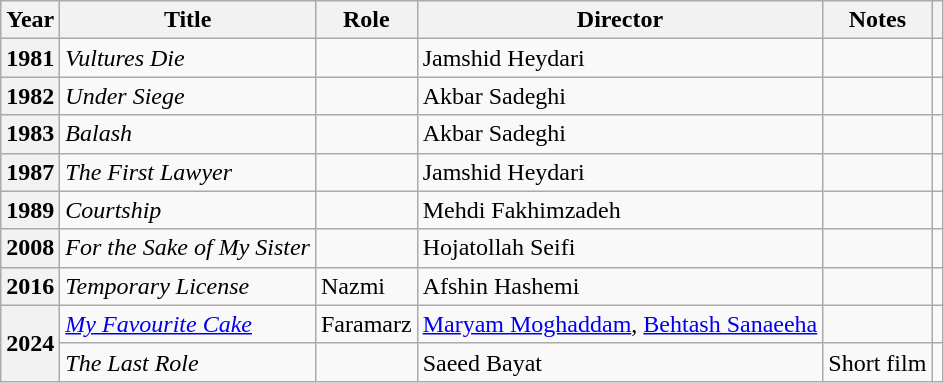<table class="wikitable plainrowheaders sortable" style="font-size:100%">
<tr>
<th scope="col">Year</th>
<th scope="col">Title</th>
<th scope="col">Role</th>
<th scope="col">Director</th>
<th scope="col" class="unsortable">Notes</th>
<th scope="col" class="unsortable"></th>
</tr>
<tr>
<th scope="row">1981</th>
<td><em>Vultures Die</em></td>
<td></td>
<td>Jamshid Heydari</td>
<td></td>
<td></td>
</tr>
<tr>
<th scope="row">1982</th>
<td><em>Under Siege</em></td>
<td></td>
<td>Akbar Sadeghi</td>
<td></td>
<td></td>
</tr>
<tr>
<th scope="row">1983</th>
<td><em>Balash</em></td>
<td></td>
<td>Akbar Sadeghi</td>
<td></td>
<td></td>
</tr>
<tr>
<th scope="row">1987</th>
<td><em>The First Lawyer</em></td>
<td></td>
<td>Jamshid Heydari</td>
<td></td>
<td></td>
</tr>
<tr>
<th scope="row">1989</th>
<td><em>Courtship</em></td>
<td></td>
<td>Mehdi Fakhimzadeh</td>
<td></td>
<td></td>
</tr>
<tr>
<th scope="row">2008</th>
<td><em>For the Sake of My Sister</em></td>
<td></td>
<td>Hojatollah Seifi</td>
<td></td>
<td></td>
</tr>
<tr>
<th scope="row">2016</th>
<td><em>Temporary License</em></td>
<td>Nazmi</td>
<td>Afshin Hashemi</td>
<td></td>
<td></td>
</tr>
<tr>
<th rowspan="2" scope="row">2024</th>
<td><em><a href='#'>My Favourite Cake</a></em></td>
<td>Faramarz</td>
<td><a href='#'>Maryam Moghaddam</a>, <a href='#'>Behtash Sanaeeha</a></td>
<td></td>
<td></td>
</tr>
<tr>
<td><em>The Last Role</em></td>
<td></td>
<td>Saeed Bayat</td>
<td>Short film</td>
<td></td>
</tr>
</table>
